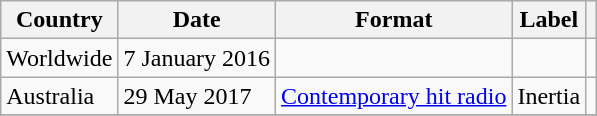<table class="wikitable">
<tr>
<th>Country</th>
<th>Date</th>
<th>Format</th>
<th>Label</th>
<th></th>
</tr>
<tr>
<td>Worldwide</td>
<td>7 January 2016</td>
<td></td>
<td></td>
<td></td>
</tr>
<tr>
<td>Australia</td>
<td>29 May 2017</td>
<td><a href='#'>Contemporary hit radio</a></td>
<td>Inertia</td>
<td></td>
</tr>
<tr>
</tr>
</table>
